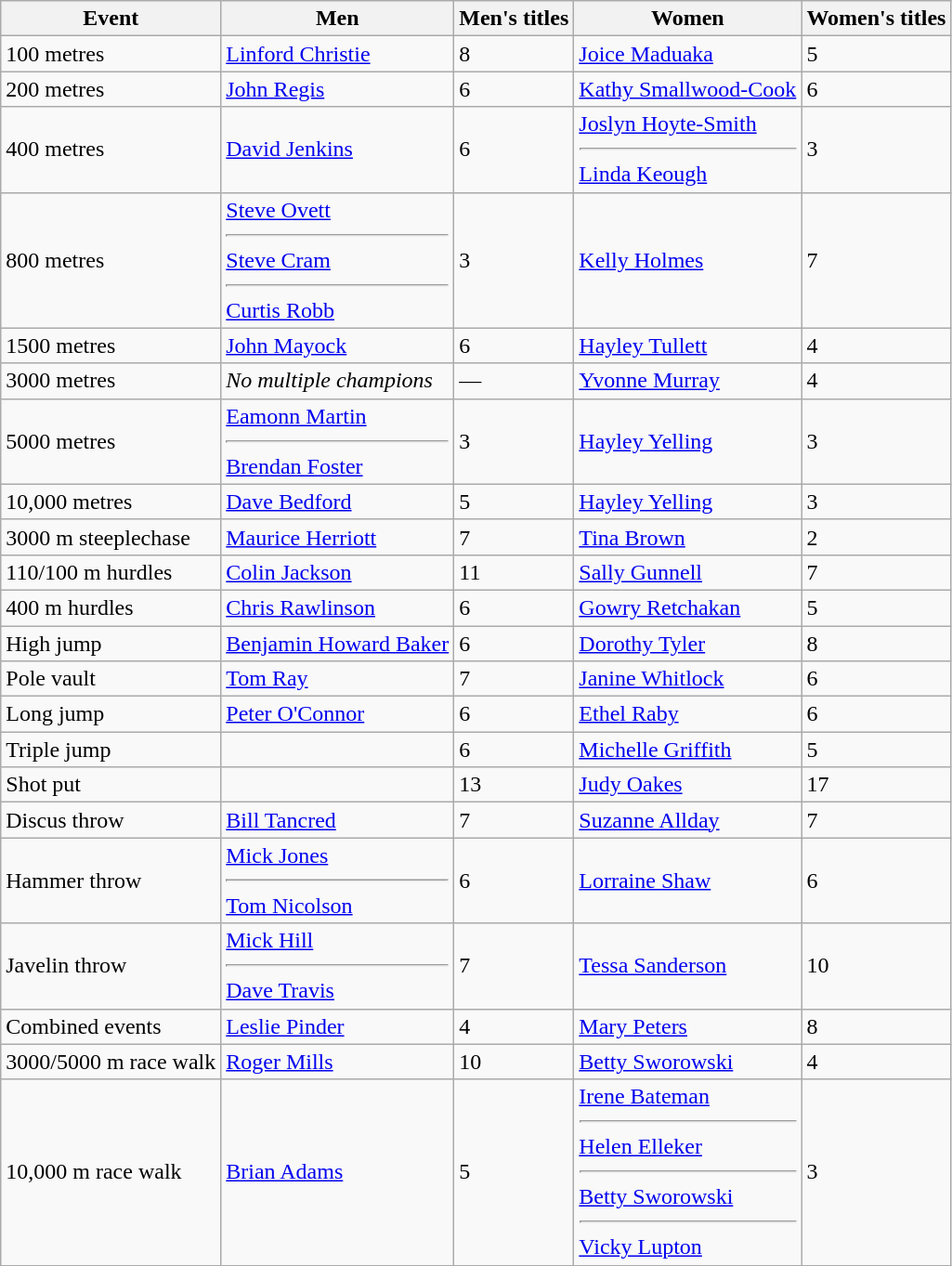<table class="wikitable sortable">
<tr>
<th>Event</th>
<th>Men</th>
<th>Men's titles</th>
<th>Women</th>
<th>Women's titles</th>
</tr>
<tr>
<td>100 metres</td>
<td><a href='#'>Linford Christie</a></td>
<td>8</td>
<td><a href='#'>Joice Maduaka</a></td>
<td>5</td>
</tr>
<tr>
<td>200 metres</td>
<td><a href='#'>John Regis</a></td>
<td>6</td>
<td><a href='#'>Kathy Smallwood-Cook</a></td>
<td>6</td>
</tr>
<tr>
<td>400 metres</td>
<td><a href='#'>David Jenkins</a></td>
<td>6</td>
<td><a href='#'>Joslyn Hoyte-Smith</a><hr><a href='#'>Linda Keough</a></td>
<td>3</td>
</tr>
<tr>
<td>800 metres</td>
<td><a href='#'>Steve Ovett</a><hr><a href='#'>Steve Cram</a><hr><a href='#'>Curtis Robb</a></td>
<td>3</td>
<td><a href='#'>Kelly Holmes</a></td>
<td>7</td>
</tr>
<tr>
<td>1500 metres</td>
<td><a href='#'>John Mayock</a></td>
<td>6</td>
<td><a href='#'>Hayley Tullett</a></td>
<td>4</td>
</tr>
<tr>
<td>3000 metres</td>
<td><em>No multiple champions</em></td>
<td>—</td>
<td><a href='#'>Yvonne Murray</a></td>
<td>4</td>
</tr>
<tr>
<td>5000 metres</td>
<td><a href='#'>Eamonn Martin</a><hr><a href='#'>Brendan Foster</a></td>
<td>3</td>
<td><a href='#'>Hayley Yelling</a></td>
<td>3</td>
</tr>
<tr>
<td>10,000 metres</td>
<td><a href='#'>Dave Bedford</a></td>
<td>5</td>
<td><a href='#'>Hayley Yelling</a></td>
<td>3</td>
</tr>
<tr>
<td>3000 m steeplechase</td>
<td><a href='#'>Maurice Herriott</a></td>
<td>7</td>
<td><a href='#'>Tina Brown</a></td>
<td>2</td>
</tr>
<tr>
<td>110/100 m hurdles</td>
<td><a href='#'>Colin Jackson</a></td>
<td>11</td>
<td><a href='#'>Sally Gunnell</a></td>
<td>7</td>
</tr>
<tr>
<td>400 m hurdles</td>
<td><a href='#'>Chris Rawlinson</a></td>
<td>6</td>
<td><a href='#'>Gowry Retchakan</a></td>
<td>5</td>
</tr>
<tr>
<td>High jump</td>
<td><a href='#'>Benjamin Howard Baker</a></td>
<td>6</td>
<td><a href='#'>Dorothy Tyler</a></td>
<td>8</td>
</tr>
<tr>
<td>Pole vault</td>
<td><a href='#'>Tom Ray</a></td>
<td>7</td>
<td><a href='#'>Janine Whitlock</a></td>
<td>6</td>
</tr>
<tr>
<td>Long jump</td>
<td><a href='#'>Peter O'Connor</a></td>
<td>6</td>
<td><a href='#'>Ethel Raby</a></td>
<td>6</td>
</tr>
<tr>
<td>Triple jump</td>
<td></td>
<td>6</td>
<td><a href='#'>Michelle Griffith</a></td>
<td>5</td>
</tr>
<tr>
<td>Shot put</td>
<td></td>
<td>13</td>
<td><a href='#'>Judy Oakes</a></td>
<td>17</td>
</tr>
<tr>
<td>Discus throw</td>
<td><a href='#'>Bill Tancred</a></td>
<td>7</td>
<td><a href='#'>Suzanne Allday</a></td>
<td>7</td>
</tr>
<tr>
<td>Hammer throw</td>
<td><a href='#'>Mick Jones</a><hr><a href='#'>Tom Nicolson</a></td>
<td>6</td>
<td><a href='#'>Lorraine Shaw</a></td>
<td>6</td>
</tr>
<tr>
<td>Javelin throw</td>
<td><a href='#'>Mick Hill</a><hr><a href='#'>Dave Travis</a></td>
<td>7</td>
<td><a href='#'>Tessa Sanderson</a></td>
<td>10</td>
</tr>
<tr>
<td>Combined events</td>
<td><a href='#'>Leslie Pinder</a></td>
<td>4</td>
<td><a href='#'>Mary Peters</a></td>
<td>8</td>
</tr>
<tr>
<td>3000/5000 m race walk</td>
<td><a href='#'>Roger Mills</a></td>
<td>10</td>
<td><a href='#'>Betty Sworowski</a></td>
<td>4</td>
</tr>
<tr>
<td>10,000 m race walk</td>
<td><a href='#'>Brian Adams</a></td>
<td>5</td>
<td><a href='#'>Irene Bateman</a><hr><a href='#'>Helen Elleker</a><hr><a href='#'>Betty Sworowski</a><hr><a href='#'>Vicky Lupton</a></td>
<td>3</td>
</tr>
</table>
